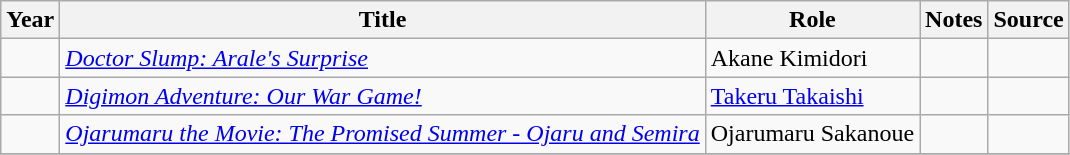<table class="wikitable sortable plainrowheaders">
<tr>
<th>Year</th>
<th>Title</th>
<th>Role</th>
<th class="unsortable">Notes</th>
<th class="unsortable">Source</th>
</tr>
<tr>
<td></td>
<td><em><a href='#'>Doctor Slump: Arale's Surprise</a></em></td>
<td>Akane Kimidori</td>
<td></td>
<td></td>
</tr>
<tr>
<td></td>
<td><em><a href='#'>Digimon Adventure: Our War Game!</a></em></td>
<td><a href='#'>Takeru Takaishi</a></td>
<td></td>
<td></td>
</tr>
<tr>
<td></td>
<td><em><a href='#'>Ojarumaru the Movie: The Promised Summer - Ojaru and Semira</a></em></td>
<td>Ojarumaru Sakanoue</td>
<td></td>
<td></td>
</tr>
<tr>
</tr>
</table>
